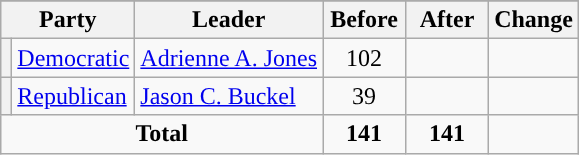<table class="wikitable" style="text-align:center;">
<tr>
</tr>
<tr>
<th colspan=2>Party</th>
<th>Leader</th>
<th style="width:3em">Before</th>
<th style="width:3em">After</th>
<th style="width:3em">Change</th>
</tr>
<tr>
<th style="background-color:"></th>
<td style="text-align:left;"><a href='#'>Democratic</a></td>
<td style="text-align:left;"><a href='#'>Adrienne A. Jones</a></td>
<td>102</td>
<td></td>
<td></td>
</tr>
<tr>
<th style="background-color:"></th>
<td style="text-align:left;"><a href='#'>Republican</a></td>
<td style="text-align:left;"><a href='#'>Jason C. Buckel</a></td>
<td>39</td>
<td></td>
<td></td>
</tr>
<tr>
<td colspan=3><strong>Total</strong></td>
<td><strong>141</strong></td>
<td><strong>141</strong></td>
<td></td>
</tr>
</table>
